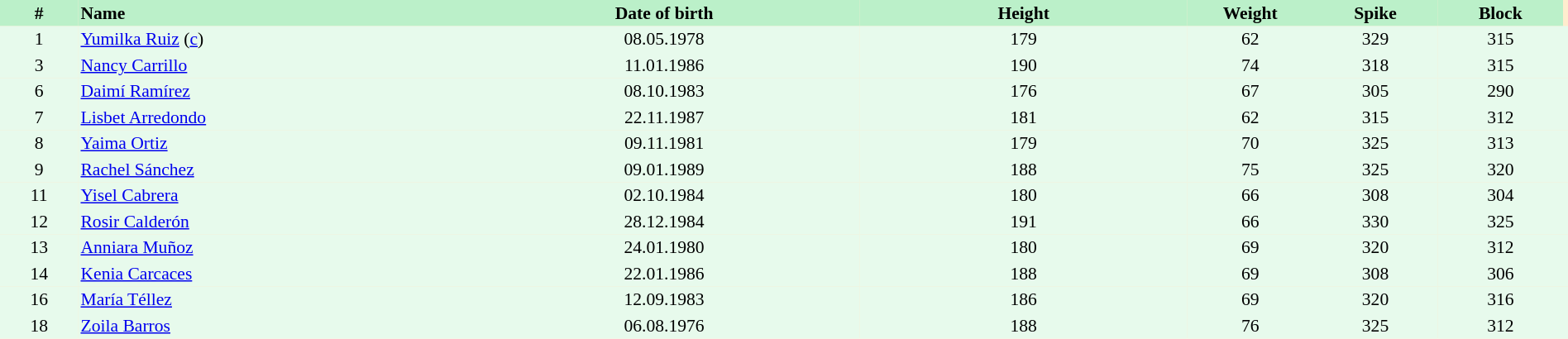<table border=0 cellpadding=2 cellspacing=0  |- bgcolor=#FFECCE style="text-align:center; font-size:90%;" width=100%>
<tr bgcolor=#BBF0C9>
<th width=5%>#</th>
<th width=25% align=left>Name</th>
<th width=25%>Date of birth</th>
<th width=21%>Height</th>
<th width=8%>Weight</th>
<th width=8%>Spike</th>
<th width=8%>Block</th>
</tr>
<tr bgcolor=#E7FAEC>
<td>1</td>
<td align=left><a href='#'>Yumilka Ruiz</a> (<a href='#'>c</a>)</td>
<td>08.05.1978</td>
<td>179</td>
<td>62</td>
<td>329</td>
<td>315</td>
<td></td>
</tr>
<tr bgcolor=#E7FAEC>
<td>3</td>
<td align=left><a href='#'>Nancy Carrillo</a></td>
<td>11.01.1986</td>
<td>190</td>
<td>74</td>
<td>318</td>
<td>315</td>
<td></td>
</tr>
<tr bgcolor=#E7FAEC>
<td>6</td>
<td align=left><a href='#'>Daimí Ramírez</a></td>
<td>08.10.1983</td>
<td>176</td>
<td>67</td>
<td>305</td>
<td>290</td>
<td></td>
</tr>
<tr bgcolor=#E7FAEC>
<td>7</td>
<td align=left><a href='#'>Lisbet Arredondo</a></td>
<td>22.11.1987</td>
<td>181</td>
<td>62</td>
<td>315</td>
<td>312</td>
<td></td>
</tr>
<tr bgcolor=#E7FAEC>
<td>8</td>
<td align=left><a href='#'>Yaima Ortiz</a></td>
<td>09.11.1981</td>
<td>179</td>
<td>70</td>
<td>325</td>
<td>313</td>
<td></td>
</tr>
<tr bgcolor=#E7FAEC>
<td>9</td>
<td align=left><a href='#'>Rachel Sánchez</a></td>
<td>09.01.1989</td>
<td>188</td>
<td>75</td>
<td>325</td>
<td>320</td>
<td></td>
</tr>
<tr bgcolor=#E7FAEC>
<td>11</td>
<td align=left><a href='#'>Yisel Cabrera</a></td>
<td>02.10.1984</td>
<td>180</td>
<td>66</td>
<td>308</td>
<td>304</td>
<td></td>
</tr>
<tr bgcolor=#E7FAEC>
<td>12</td>
<td align=left><a href='#'>Rosir Calderón</a></td>
<td>28.12.1984</td>
<td>191</td>
<td>66</td>
<td>330</td>
<td>325</td>
<td></td>
</tr>
<tr bgcolor=#E7FAEC>
<td>13</td>
<td align=left><a href='#'>Anniara Muñoz</a></td>
<td>24.01.1980</td>
<td>180</td>
<td>69</td>
<td>320</td>
<td>312</td>
<td></td>
</tr>
<tr bgcolor=#E7FAEC>
<td>14</td>
<td align=left><a href='#'>Kenia Carcaces</a></td>
<td>22.01.1986</td>
<td>188</td>
<td>69</td>
<td>308</td>
<td>306</td>
<td></td>
</tr>
<tr bgcolor=#E7FAEC>
<td>16</td>
<td align=left><a href='#'>María Téllez</a></td>
<td>12.09.1983</td>
<td>186</td>
<td>69</td>
<td>320</td>
<td>316</td>
<td></td>
</tr>
<tr bgcolor=#E7FAEC>
<td>18</td>
<td align=left><a href='#'>Zoila Barros</a></td>
<td>06.08.1976</td>
<td>188</td>
<td>76</td>
<td>325</td>
<td>312</td>
<td></td>
</tr>
</table>
